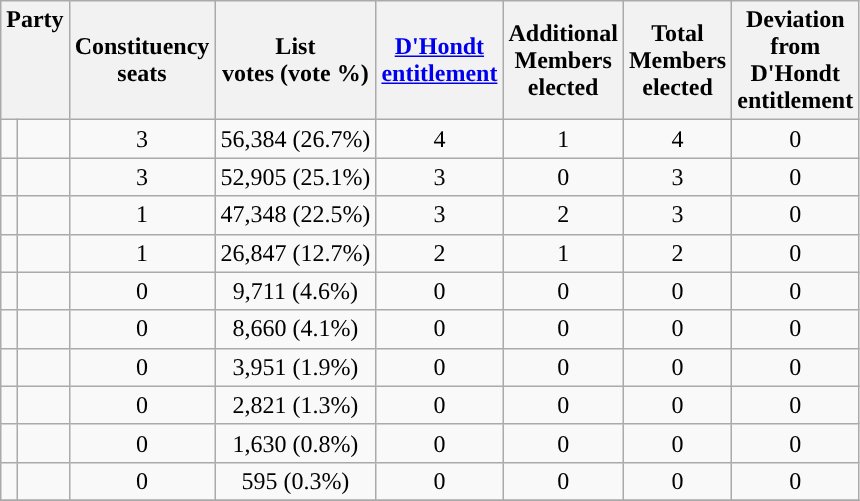<table class="wikitable" style="text-align:center">
<tr>
<th colspan="2" rowspan="1" align="center" valign="top">Party</th>
<th>Constituency<br>seats</th>
<th>List<br>votes (vote %)</th>
<th><a href='#'>D'Hondt<br>entitlement</a></th>
<th>Additional<br>Members<br>elected</th>
<th>Total<br>Members<br>elected</th>
<th>Deviation<br>from<br>D'Hondt<br>entitlement</th>
</tr>
<tr>
<td style="width: 4px"></td>
<td style="text-align: left;" scope="row"><strong><a href='#'></a></strong></td>
<td>3</td>
<td>56,384 (26.7%)</td>
<td>4</td>
<td>1</td>
<td>4</td>
<td>0</td>
</tr>
<tr>
<td style="width: 4px"></td>
<td style="text-align: left;" scope="row"><strong><a href='#'></a></strong></td>
<td>3</td>
<td>52,905 (25.1%)</td>
<td>3</td>
<td>0</td>
<td>3</td>
<td>0</td>
</tr>
<tr>
<td style="width: 4px"></td>
<td style="text-align: left;" scope="row"><strong><a href='#'></a></strong></td>
<td>1</td>
<td>47,348 (22.5%)</td>
<td>3</td>
<td>2</td>
<td>3</td>
<td>0</td>
</tr>
<tr>
<td style="width: 4px"></td>
<td style="text-align: left;" scope="row"><strong><a href='#'></a></strong></td>
<td>1</td>
<td>26,847 (12.7%)</td>
<td>2</td>
<td>1</td>
<td>2</td>
<td>0</td>
</tr>
<tr>
<td style="width: 4px"></td>
<td style="text-align: left;" scope="row"><a href='#'></a></td>
<td>0</td>
<td>9,711 (4.6%)</td>
<td>0</td>
<td>0</td>
<td>0</td>
<td>0</td>
</tr>
<tr>
<td style="width: 4px"></td>
<td style="text-align: left;" scope="row"><a href='#'></a></td>
<td>0</td>
<td>8,660 (4.1%)</td>
<td>0</td>
<td>0</td>
<td>0</td>
<td>0</td>
</tr>
<tr>
<td style="width: 4px"></td>
<td style="text-align: left;" scope="row"><a href='#'></a></td>
<td>0</td>
<td>3,951 (1.9%)</td>
<td>0</td>
<td>0</td>
<td>0</td>
<td>0</td>
</tr>
<tr>
<td style="width: 4px"></td>
<td style="text-align: left;" scope="row"><a href='#'></a></td>
<td>0</td>
<td>2,821 (1.3%)</td>
<td>0</td>
<td>0</td>
<td>0</td>
<td>0</td>
</tr>
<tr>
<td style="width: 4px"></td>
<td style="text-align: left;" scope="row"><a href='#'></a></td>
<td>0</td>
<td>1,630 (0.8%)</td>
<td>0</td>
<td>0</td>
<td>0</td>
<td>0</td>
</tr>
<tr>
<td style="width: 4px"></td>
<td style="text-align: left;" scope="row"><a href='#'></a></td>
<td>0</td>
<td>595 (0.3%)</td>
<td>0</td>
<td>0</td>
<td>0</td>
<td>0</td>
</tr>
<tr>
</tr>
</table>
